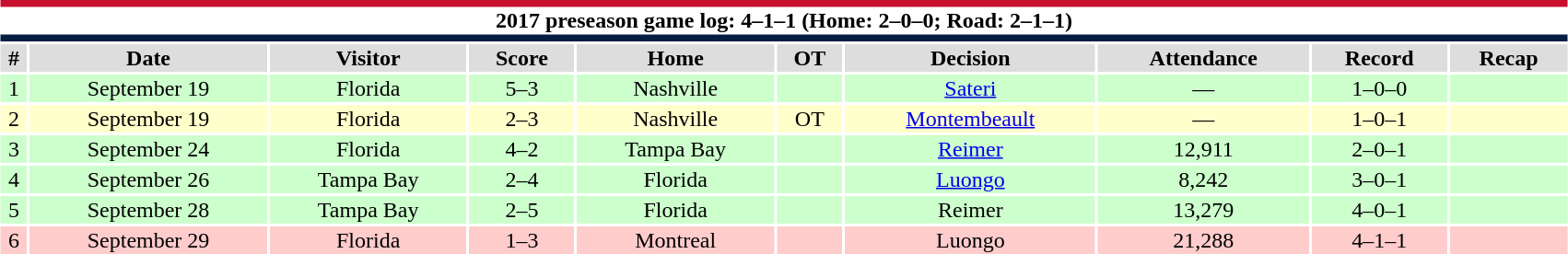<table class="toccolours collapsible collapsed" style="width:90%; clear:both; margin:1.5em auto; text-align:center;">
<tr>
<th colspan=10 style="background:#FFFFFF; border-top:#C8102E 5px solid; border-bottom:#041E42 5px solid;">2017 preseason game log: 4–1–1 (Home: 2–0–0; Road: 2–1–1)</th>
</tr>
<tr style="background:#ddd;">
<th>#</th>
<th>Date</th>
<th>Visitor</th>
<th>Score</th>
<th>Home</th>
<th>OT</th>
<th>Decision</th>
<th>Attendance</th>
<th>Record</th>
<th>Recap</th>
</tr>
<tr style="background:#cfc;">
<td>1</td>
<td>September 19</td>
<td>Florida</td>
<td>5–3</td>
<td>Nashville</td>
<td></td>
<td><a href='#'>Sateri</a></td>
<td>—</td>
<td>1–0–0</td>
<td></td>
</tr>
<tr style="background:#ffc;">
<td>2</td>
<td>September 19</td>
<td>Florida</td>
<td>2–3</td>
<td>Nashville</td>
<td>OT</td>
<td><a href='#'>Montembeault</a></td>
<td>—</td>
<td>1–0–1</td>
<td></td>
</tr>
<tr style="background:#cfc;">
<td>3</td>
<td>September 24</td>
<td>Florida</td>
<td>4–2</td>
<td>Tampa Bay</td>
<td></td>
<td><a href='#'>Reimer</a></td>
<td>12,911</td>
<td>2–0–1</td>
<td></td>
</tr>
<tr style="background:#cfc;">
<td>4</td>
<td>September 26</td>
<td>Tampa Bay</td>
<td>2–4</td>
<td>Florida</td>
<td></td>
<td><a href='#'>Luongo</a></td>
<td>8,242</td>
<td>3–0–1</td>
<td></td>
</tr>
<tr style="background:#cfc;">
<td>5</td>
<td>September 28</td>
<td>Tampa Bay</td>
<td>2–5</td>
<td>Florida</td>
<td></td>
<td>Reimer</td>
<td>13,279</td>
<td>4–0–1</td>
<td></td>
</tr>
<tr style="background:#fcc;">
<td>6</td>
<td>September 29</td>
<td>Florida</td>
<td>1–3</td>
<td>Montreal</td>
<td></td>
<td>Luongo</td>
<td>21,288</td>
<td>4–1–1</td>
<td></td>
</tr>
</table>
